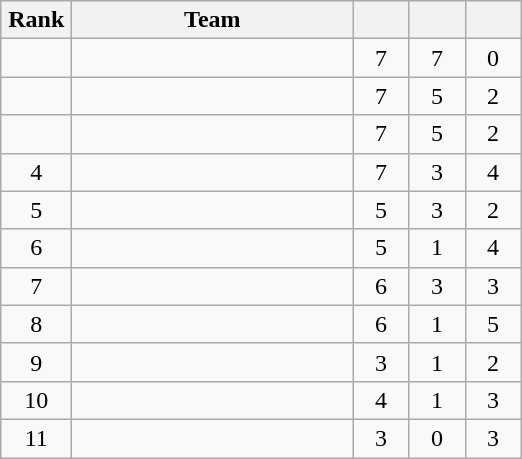<table class="wikitable" style="text-align: center;">
<tr>
<th width=40>Rank</th>
<th width=180>Team</th>
<th width=30></th>
<th width=30></th>
<th width=30></th>
</tr>
<tr>
<td></td>
<td align=left></td>
<td>7</td>
<td>7</td>
<td>0</td>
</tr>
<tr>
<td></td>
<td align=left></td>
<td>7</td>
<td>5</td>
<td>2</td>
</tr>
<tr>
<td></td>
<td align=left></td>
<td>7</td>
<td>5</td>
<td>2</td>
</tr>
<tr>
<td>4</td>
<td align=left></td>
<td>7</td>
<td>3</td>
<td>4</td>
</tr>
<tr>
<td>5</td>
<td align=left></td>
<td>5</td>
<td>3</td>
<td>2</td>
</tr>
<tr>
<td>6</td>
<td align=left></td>
<td>5</td>
<td>1</td>
<td>4</td>
</tr>
<tr>
<td>7</td>
<td align=left></td>
<td>6</td>
<td>3</td>
<td>3</td>
</tr>
<tr>
<td>8</td>
<td align=left></td>
<td>6</td>
<td>1</td>
<td>5</td>
</tr>
<tr>
<td>9</td>
<td align=left></td>
<td>3</td>
<td>1</td>
<td>2</td>
</tr>
<tr>
<td>10</td>
<td align=left></td>
<td>4</td>
<td>1</td>
<td>3</td>
</tr>
<tr>
<td>11</td>
<td align=left></td>
<td>3</td>
<td>0</td>
<td>3</td>
</tr>
</table>
